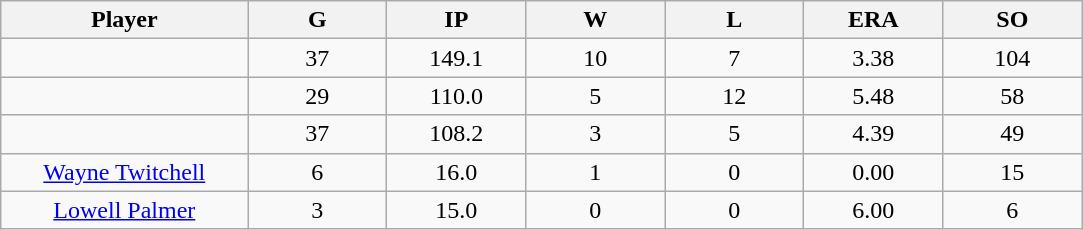<table class="wikitable sortable">
<tr>
<th bgcolor="#DDDDFF" width="16%">Player</th>
<th bgcolor="#DDDDFF" width="9%">G</th>
<th bgcolor="#DDDDFF" width="9%">IP</th>
<th bgcolor="#DDDDFF" width="9%">W</th>
<th bgcolor="#DDDDFF" width="9%">L</th>
<th bgcolor="#DDDDFF" width="9%">ERA</th>
<th bgcolor="#DDDDFF" width="9%">SO</th>
</tr>
<tr align="center">
<td></td>
<td>37</td>
<td>149.1</td>
<td>10</td>
<td>7</td>
<td>3.38</td>
<td>104</td>
</tr>
<tr align="center">
<td></td>
<td>29</td>
<td>110.0</td>
<td>5</td>
<td>12</td>
<td>5.48</td>
<td>58</td>
</tr>
<tr align="center">
<td></td>
<td>37</td>
<td>108.2</td>
<td>3</td>
<td>5</td>
<td>4.39</td>
<td>49</td>
</tr>
<tr align="center">
<td><a href='#'>Wayne Twitchell</a></td>
<td>6</td>
<td>16.0</td>
<td>1</td>
<td>0</td>
<td>0.00</td>
<td>15</td>
</tr>
<tr align=center>
<td><a href='#'>Lowell Palmer</a></td>
<td>3</td>
<td>15.0</td>
<td>0</td>
<td>0</td>
<td>6.00</td>
<td>6</td>
</tr>
</table>
